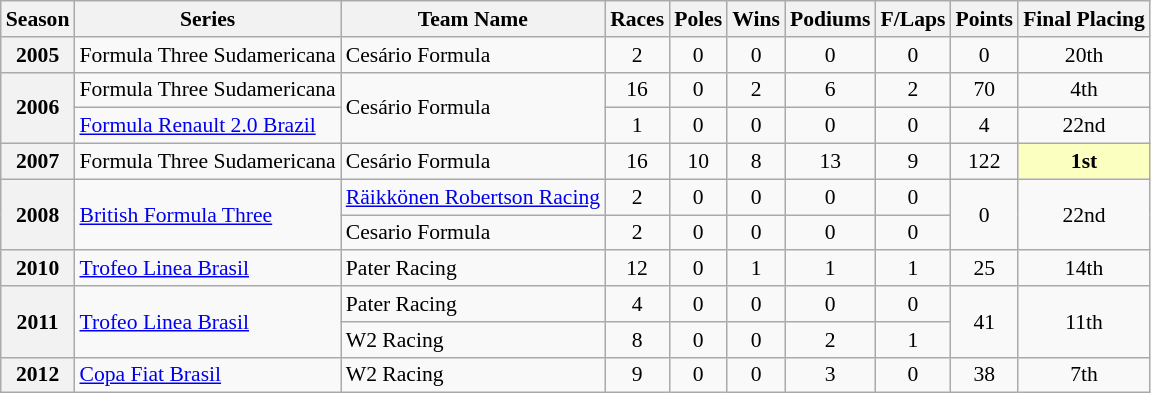<table class="wikitable" style="font-size: 90%; text-align:center">
<tr>
<th>Season</th>
<th>Series</th>
<th>Team Name</th>
<th>Races</th>
<th>Poles</th>
<th>Wins</th>
<th>Podiums</th>
<th>F/Laps</th>
<th>Points</th>
<th>Final Placing</th>
</tr>
<tr>
<th>2005</th>
<td align=left>Formula Three Sudamericana</td>
<td align=left>Cesário Formula</td>
<td>2</td>
<td>0</td>
<td>0</td>
<td>0</td>
<td>0</td>
<td>0</td>
<td>20th</td>
</tr>
<tr>
<th rowspan=2>2006</th>
<td align=left>Formula Three Sudamericana</td>
<td align=left rowspan=2>Cesário Formula</td>
<td>16</td>
<td>0</td>
<td>2</td>
<td>6</td>
<td>2</td>
<td>70</td>
<td>4th</td>
</tr>
<tr>
<td align=left><a href='#'>Formula Renault 2.0 Brazil</a></td>
<td>1</td>
<td>0</td>
<td>0</td>
<td>0</td>
<td>0</td>
<td>4</td>
<td>22nd</td>
</tr>
<tr>
<th>2007</th>
<td align=left>Formula Three Sudamericana</td>
<td align=left>Cesário Formula</td>
<td>16</td>
<td>10</td>
<td>8</td>
<td>13</td>
<td>9</td>
<td>122</td>
<td style="background:#fbffbf;"><strong>1st</strong></td>
</tr>
<tr>
<th rowspan=2>2008</th>
<td align=left rowspan=2><a href='#'>British Formula Three</a></td>
<td align=left><a href='#'>Räikkönen Robertson Racing</a></td>
<td>2</td>
<td>0</td>
<td>0</td>
<td>0</td>
<td>0</td>
<td rowspan=2>0</td>
<td rowspan=2>22nd</td>
</tr>
<tr>
<td align=left>Cesario Formula</td>
<td>2</td>
<td>0</td>
<td>0</td>
<td>0</td>
<td>0</td>
</tr>
<tr>
<th>2010</th>
<td align=left><a href='#'>Trofeo Linea Brasil</a></td>
<td align=left>Pater Racing</td>
<td>12</td>
<td>0</td>
<td>1</td>
<td>1</td>
<td>1</td>
<td>25</td>
<td>14th</td>
</tr>
<tr>
<th rowspan=2>2011</th>
<td align=left rowspan=2><a href='#'>Trofeo Linea Brasil</a></td>
<td align=left>Pater Racing</td>
<td>4</td>
<td>0</td>
<td>0</td>
<td>0</td>
<td>0</td>
<td rowspan=2>41</td>
<td rowspan=2>11th</td>
</tr>
<tr>
<td align=left>W2 Racing</td>
<td>8</td>
<td>0</td>
<td>0</td>
<td>2</td>
<td>1</td>
</tr>
<tr>
<th>2012</th>
<td align=left><a href='#'>Copa Fiat Brasil</a></td>
<td align=left>W2 Racing</td>
<td>9</td>
<td>0</td>
<td>0</td>
<td>3</td>
<td>0</td>
<td>38</td>
<td>7th</td>
</tr>
</table>
